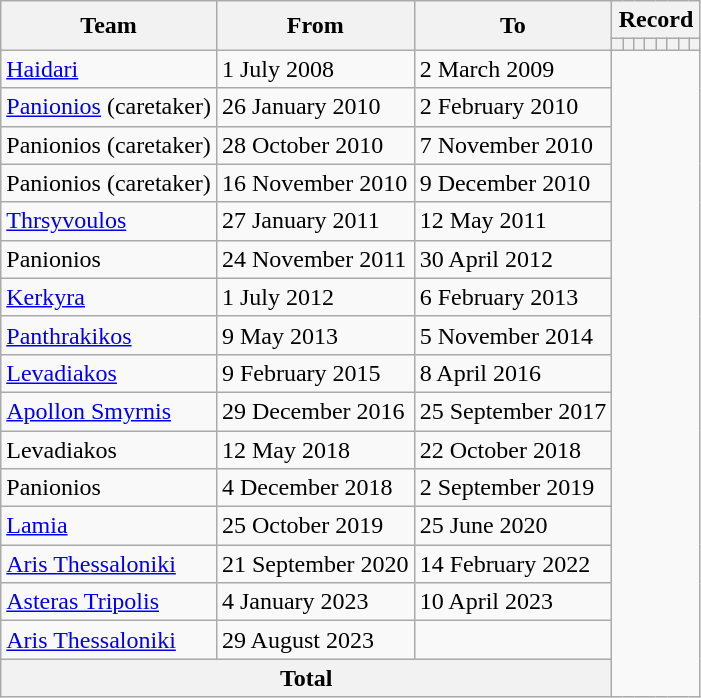<table class="wikitable" style="text-align: center">
<tr>
<th rowspan="2">Team</th>
<th rowspan="2">From</th>
<th rowspan="2">To</th>
<th colspan="8">Record</th>
</tr>
<tr>
<th></th>
<th></th>
<th></th>
<th></th>
<th></th>
<th></th>
<th></th>
<th></th>
</tr>
<tr>
<td align="left"><a href='#'>Haidari</a></td>
<td align="left">1 July 2008</td>
<td align="left">2 March 2009<br></td>
</tr>
<tr>
<td align="left"><a href='#'>Panionios</a> (caretaker)</td>
<td align="left">26 January 2010</td>
<td align="left">2 February 2010<br></td>
</tr>
<tr>
<td align="left">Panionios (caretaker)</td>
<td align="left">28 October 2010</td>
<td align="left">7 November 2010<br></td>
</tr>
<tr>
<td align="left">Panionios (caretaker)</td>
<td align="left">16 November 2010</td>
<td align="left">9 December 2010<br></td>
</tr>
<tr>
<td align="left"><a href='#'>Thrsyvoulos</a></td>
<td align="left">27 January 2011</td>
<td align="left">12 May 2011<br></td>
</tr>
<tr>
<td align="left">Panionios</td>
<td align="left">24 November 2011</td>
<td align="left">30 April 2012<br></td>
</tr>
<tr>
<td align="left"><a href='#'>Kerkyra</a></td>
<td align="left">1 July 2012</td>
<td align="left">6 February 2013<br></td>
</tr>
<tr>
<td align="left"><a href='#'>Panthrakikos</a></td>
<td align="left">9 May 2013</td>
<td align="left">5 November 2014<br></td>
</tr>
<tr>
<td align="left"><a href='#'>Levadiakos</a></td>
<td align="left">9 February 2015</td>
<td align="left">8 April 2016<br></td>
</tr>
<tr>
<td align="left"><a href='#'>Apollon Smyrnis</a></td>
<td align="left">29 December 2016</td>
<td align="left">25 September 2017<br></td>
</tr>
<tr>
<td align="left">Levadiakos</td>
<td align="left">12 May 2018</td>
<td align="left">22 October 2018<br></td>
</tr>
<tr>
<td align="left">Panionios</td>
<td align="left">4 December 2018</td>
<td align="left">2 September 2019<br></td>
</tr>
<tr>
<td align="left"><a href='#'>Lamia</a></td>
<td align="left">25 October 2019</td>
<td align="left">25 June 2020<br></td>
</tr>
<tr>
<td align="left"><a href='#'>Aris Thessaloniki</a></td>
<td align="left">21 September 2020</td>
<td align="left">14 February 2022<br></td>
</tr>
<tr>
<td align="left"><a href='#'>Asteras Tripolis</a></td>
<td align="left">4 January 2023</td>
<td align="left">10 April 2023<br></td>
</tr>
<tr>
<td align="left"><a href='#'>Aris Thessaloniki</a></td>
<td align="left">29 August 2023</td>
<td align="left"><br></td>
</tr>
<tr>
<th colspan=3>Total<br></th>
</tr>
</table>
